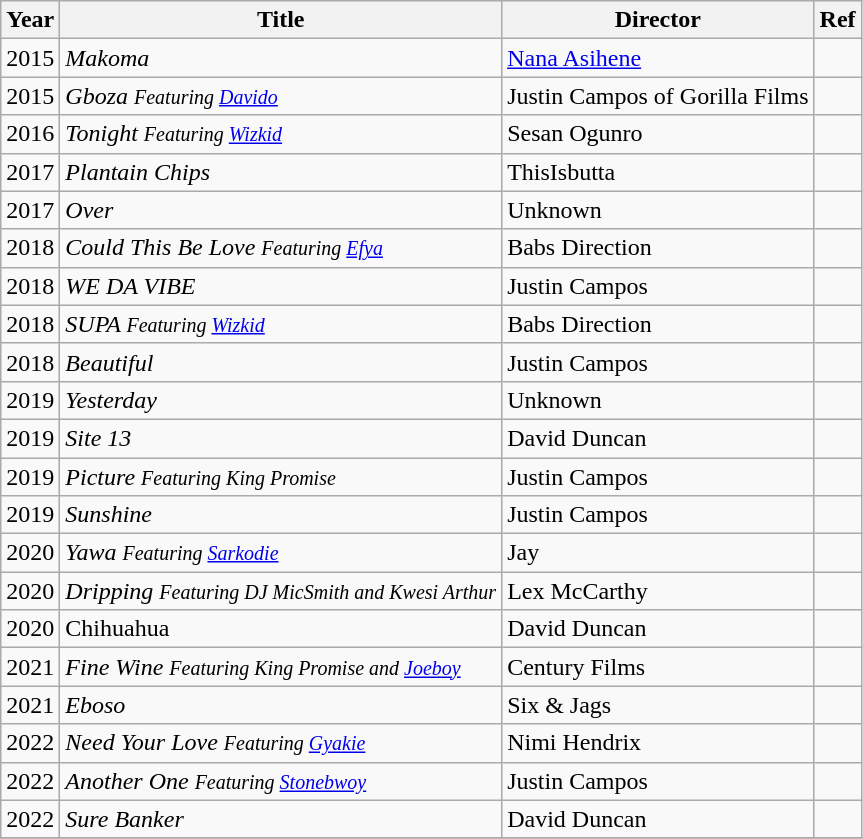<table class="wikitable">
<tr>
<th>Year</th>
<th>Title</th>
<th>Director</th>
<th>Ref</th>
</tr>
<tr>
<td>2015</td>
<td><em>Makoma</em></td>
<td><a href='#'>Nana Asihene</a></td>
<td></td>
</tr>
<tr>
<td>2015</td>
<td><em>Gboza <small>Featuring <a href='#'>Davido</a></small></em></td>
<td>Justin Campos of Gorilla Films</td>
<td></td>
</tr>
<tr>
<td>2016</td>
<td><em>Tonight <small>Featuring <a href='#'>Wizkid</a></small></em></td>
<td>Sesan Ogunro</td>
<td></td>
</tr>
<tr>
<td>2017</td>
<td><em>Plantain Chips</em></td>
<td>ThisIsbutta</td>
<td></td>
</tr>
<tr>
<td>2017</td>
<td><em>Over</em></td>
<td>Unknown</td>
<td></td>
</tr>
<tr>
<td>2018</td>
<td><em>Could This Be Love <small>Featuring <a href='#'>Efya</a></small></em></td>
<td>Babs Direction</td>
<td></td>
</tr>
<tr>
<td>2018</td>
<td><em>WE DA VIBE</em></td>
<td>Justin Campos</td>
<td></td>
</tr>
<tr>
<td>2018</td>
<td><em>SUPA <small>Featuring <a href='#'>Wizkid</a></small></em></td>
<td>Babs Direction</td>
<td></td>
</tr>
<tr>
<td>2018</td>
<td><em>Beautiful</em></td>
<td>Justin Campos</td>
<td></td>
</tr>
<tr>
<td>2019</td>
<td><em>Yesterday</em></td>
<td>Unknown</td>
<td></td>
</tr>
<tr>
<td>2019</td>
<td><em>Site 13</em></td>
<td>David Duncan</td>
<td></td>
</tr>
<tr>
<td>2019</td>
<td><em>Picture <small>Featuring King Promise</small></em></td>
<td>Justin Campos</td>
<td></td>
</tr>
<tr>
<td>2019</td>
<td><em>Sunshine</em></td>
<td>Justin Campos</td>
<td></td>
</tr>
<tr>
<td>2020</td>
<td><em>Yawa <small>Featuring <a href='#'>Sarkodie</a></small></em></td>
<td>Jay</td>
<td></td>
</tr>
<tr>
<td>2020</td>
<td><em>Dripping <small>Featuring DJ MicSmith and Kwesi Arthur</small></em></td>
<td>Lex McCarthy</td>
<td></td>
</tr>
<tr>
<td>2020</td>
<td>Chihuahua</td>
<td>David Duncan</td>
<td></td>
</tr>
<tr>
<td>2021</td>
<td><em>Fine Wine <small>Featuring King Promise and <a href='#'>Joeboy</a></small></em></td>
<td>Century Films</td>
<td></td>
</tr>
<tr>
<td>2021</td>
<td><em>Eboso</em></td>
<td>Six & Jags</td>
<td></td>
</tr>
<tr>
<td>2022</td>
<td><em>Need Your Love <small>Featuring <a href='#'>Gyakie</a></small></em></td>
<td>Nimi Hendrix</td>
<td></td>
</tr>
<tr>
<td>2022</td>
<td><em>Another One <small>Featuring <a href='#'>Stonebwoy</a></small></em></td>
<td>Justin Campos</td>
<td></td>
</tr>
<tr>
<td>2022</td>
<td><em>Sure Banker</em></td>
<td>David Duncan</td>
<td></td>
</tr>
<tr>
</tr>
</table>
